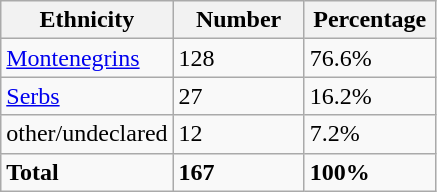<table class="wikitable">
<tr>
<th width="100px">Ethnicity</th>
<th width="80px">Number</th>
<th width="80px">Percentage</th>
</tr>
<tr>
<td><a href='#'>Montenegrins</a></td>
<td>128</td>
<td>76.6%</td>
</tr>
<tr>
<td><a href='#'>Serbs</a></td>
<td>27</td>
<td>16.2%</td>
</tr>
<tr>
<td>other/undeclared</td>
<td>12</td>
<td>7.2%</td>
</tr>
<tr>
<td><strong>Total</strong></td>
<td><strong>167</strong></td>
<td><strong>100%</strong></td>
</tr>
</table>
